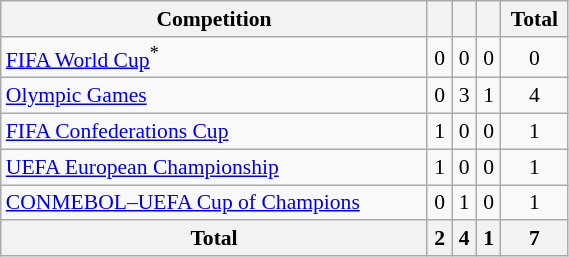<table class="wikitable" style="width:30%; font-size:90%; text-align:center;">
<tr>
<th>Competition</th>
<th></th>
<th></th>
<th></th>
<th>Total</th>
</tr>
<tr>
<td align=left><a href='#'>FIFA World Cup</a><sup>*</sup></td>
<td>0</td>
<td>0</td>
<td>0</td>
<td>0</td>
</tr>
<tr>
<td align="left"><a href='#'>Olympic Games</a></td>
<td>0</td>
<td>3</td>
<td>1</td>
<td>4</td>
</tr>
<tr>
<td align="left"><a href='#'>FIFA Confederations Cup</a></td>
<td>1</td>
<td>0</td>
<td>0</td>
<td>1</td>
</tr>
<tr>
<td align=left><a href='#'>UEFA European Championship</a></td>
<td>1</td>
<td>0</td>
<td>0</td>
<td>1</td>
</tr>
<tr>
<td align="left"><a href='#'>CONMEBOL–UEFA Cup of Champions</a></td>
<td>0</td>
<td>1</td>
<td>0</td>
<td>1</td>
</tr>
<tr>
<th>Total</th>
<th>2</th>
<th>4</th>
<th>1</th>
<th>7</th>
</tr>
</table>
